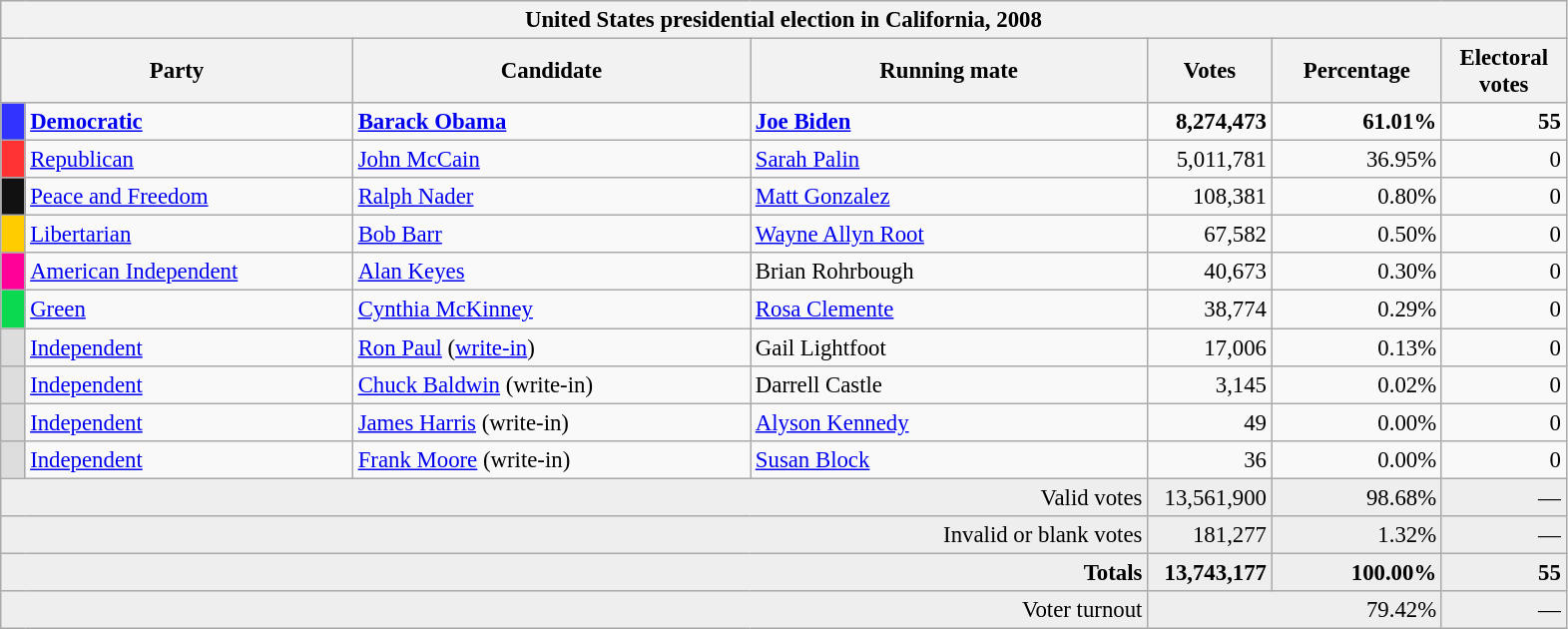<table class="wikitable" style="background: #f9f9f9; font-size: 95%;">
<tr style="background-color:#E9E9E9">
<th colspan="7">United States presidential election in California, 2008</th>
</tr>
<tr bgcolor="#EEEEEE" align="center">
<th colspan="2" style="width: 15em">Party</th>
<th style="width: 17em">Candidate</th>
<th style="width: 17em">Running mate</th>
<th style="width: 5em">Votes</th>
<th style="width: 7em">Percentage</th>
<th style="width: 5em">Electoral votes</th>
</tr>
<tr>
<th style="background-color:#3333FF; width: 3px"></th>
<td style="width: 130px"><strong><a href='#'>Democratic</a></strong></td>
<td><strong><a href='#'>Barack Obama</a></strong></td>
<td><strong><a href='#'>Joe Biden</a></strong></td>
<td align="right"><strong>8,274,473</strong></td>
<td align="right"><strong>61.01%</strong></td>
<td align="right"><strong>55</strong></td>
</tr>
<tr>
<th style="background-color:#FF3333; width: 3px"></th>
<td style="width: 130px"><a href='#'>Republican</a></td>
<td><a href='#'>John McCain</a></td>
<td><a href='#'>Sarah Palin</a></td>
<td align="right">5,011,781</td>
<td align="right">36.95%</td>
<td align="right">0</td>
</tr>
<tr>
<th style="background-color:#111111; width: 3px"></th>
<td style="width: 130px"><a href='#'>Peace and Freedom</a></td>
<td><a href='#'>Ralph Nader</a></td>
<td><a href='#'>Matt Gonzalez</a></td>
<td align="right">108,381</td>
<td align="right">0.80%</td>
<td align="right">0</td>
</tr>
<tr>
<th style="background-color:#FFCC00; width: 3px"></th>
<td style="width: 130px"><a href='#'>Libertarian</a></td>
<td><a href='#'>Bob Barr</a></td>
<td><a href='#'>Wayne Allyn Root</a></td>
<td align="right">67,582</td>
<td align="right">0.50%</td>
<td align="right">0</td>
</tr>
<tr>
<th style="background-color:#FF0099; width: 3px"></th>
<td style="width: 130px"><a href='#'>American Independent</a></td>
<td><a href='#'>Alan Keyes</a></td>
<td>Brian Rohrbough</td>
<td align="right">40,673</td>
<td align="right">0.30%</td>
<td align="right">0</td>
</tr>
<tr>
<th style="background-color:#0BDA51; width: 3px"></th>
<td style="width: 130px"><a href='#'>Green</a></td>
<td><a href='#'>Cynthia McKinney</a></td>
<td><a href='#'>Rosa Clemente</a></td>
<td align="right">38,774</td>
<td align="right">0.29%</td>
<td align="right">0</td>
</tr>
<tr>
<th style="background-color:#DDDDDD; width: 3px"></th>
<td style="width: 130px"><a href='#'>Independent</a></td>
<td><a href='#'>Ron Paul</a> (<a href='#'>write-in</a>)</td>
<td>Gail Lightfoot</td>
<td align="right">17,006</td>
<td align="right">0.13%</td>
<td align="right">0</td>
</tr>
<tr>
<th style="background-color:#DDDDDD; width: 3px"></th>
<td style="width: 130px"><a href='#'>Independent</a></td>
<td><a href='#'>Chuck Baldwin</a> (write-in)</td>
<td>Darrell Castle</td>
<td align="right">3,145</td>
<td align="right">0.02%</td>
<td align="right">0</td>
</tr>
<tr>
<th style="background-color:#DDDDDD; width: 3px"></th>
<td style="width: 130px"><a href='#'>Independent</a></td>
<td><a href='#'>James Harris</a> (write-in)</td>
<td><a href='#'>Alyson Kennedy</a></td>
<td align="right">49</td>
<td align="right">0.00%</td>
<td align="right">0</td>
</tr>
<tr>
<th style="background-color:#DDDDDD; width: 3px"></th>
<td style="width: 130px"><a href='#'>Independent</a></td>
<td><a href='#'>Frank Moore</a> (write-in)</td>
<td><a href='#'>Susan Block</a></td>
<td align="right">36</td>
<td align="right">0.00%</td>
<td align="right">0</td>
</tr>
<tr bgcolor="#EEEEEE">
<td colspan="4" align="right">Valid votes</td>
<td align="right">13,561,900</td>
<td align="right">98.68%</td>
<td align="right">—</td>
</tr>
<tr bgcolor="#EEEEEE">
<td colspan="4" align="right">Invalid or blank votes</td>
<td align="right">181,277</td>
<td align="right">1.32%</td>
<td align="right">—</td>
</tr>
<tr bgcolor="#EEEEEE">
<td colspan="4" align="right"><strong>Totals</strong></td>
<td align="right"><strong>13,743,177</strong></td>
<td align="right"><strong>100.00%</strong></td>
<td align="right"><strong>55</strong></td>
</tr>
<tr bgcolor="#EEEEEE">
<td colspan="4" align="right">Voter turnout</td>
<td colspan="2" align="right">79.42%</td>
<td align="right">—</td>
</tr>
</table>
